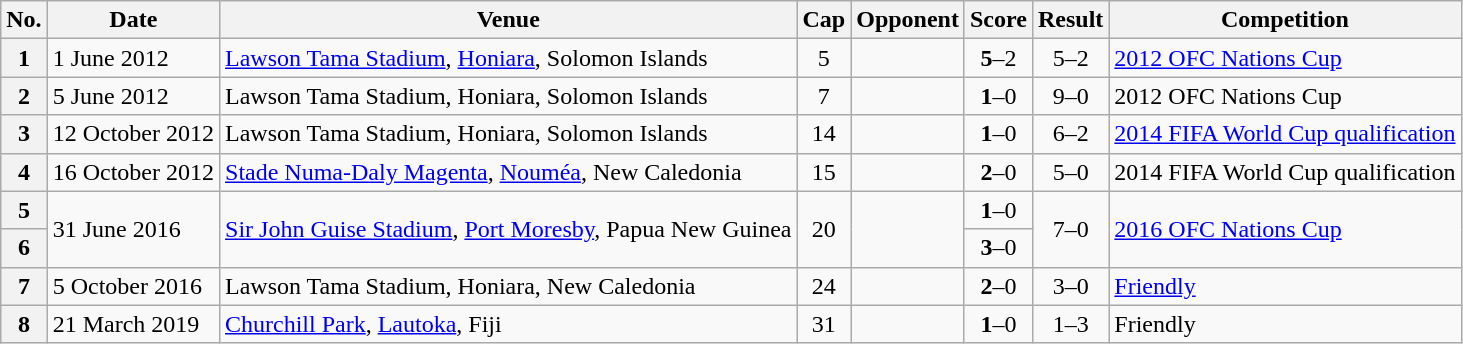<table class="wikitable sortable plainrowheaders">
<tr>
<th scope=col>No.</th>
<th scope=col data-sort-type=date>Date</th>
<th scope=col>Venue</th>
<th scope=col>Cap</th>
<th scope=col>Opponent</th>
<th scope=col>Score</th>
<th scope=col>Result</th>
<th scope=col>Competition</th>
</tr>
<tr>
<th scope=row>1</th>
<td>1 June 2012</td>
<td><a href='#'>Lawson Tama Stadium</a>, <a href='#'>Honiara</a>, Solomon Islands</td>
<td align=center>5</td>
<td></td>
<td align=center><strong>5</strong>–2</td>
<td align=center>5–2</td>
<td><a href='#'>2012 OFC Nations Cup</a></td>
</tr>
<tr>
<th scope=row>2</th>
<td>5 June 2012</td>
<td>Lawson Tama Stadium, Honiara, Solomon Islands</td>
<td align=center>7</td>
<td></td>
<td align=center><strong>1</strong>–0</td>
<td align=center>9–0</td>
<td>2012 OFC Nations Cup</td>
</tr>
<tr>
<th scope=row>3</th>
<td>12 October 2012</td>
<td>Lawson Tama Stadium, Honiara, Solomon Islands</td>
<td align=center>14</td>
<td></td>
<td align=center><strong>1</strong>–0</td>
<td align=center>6–2</td>
<td><a href='#'>2014 FIFA World Cup qualification</a></td>
</tr>
<tr>
<th scope=row>4</th>
<td>16 October 2012</td>
<td><a href='#'>Stade Numa-Daly Magenta</a>, <a href='#'>Nouméa</a>, New Caledonia</td>
<td align=center>15</td>
<td></td>
<td align=center><strong>2</strong>–0</td>
<td align=center>5–0</td>
<td>2014 FIFA World Cup qualification</td>
</tr>
<tr>
<th scope=row>5</th>
<td rowspan=2>31 June 2016</td>
<td rowspan=2><a href='#'>Sir John Guise Stadium</a>, <a href='#'>Port Moresby</a>, Papua New Guinea</td>
<td rowspan=2 align=center>20</td>
<td rowspan=2></td>
<td align=center><strong>1</strong>–0</td>
<td rowspan=2 align=center>7–0</td>
<td rowspan=2><a href='#'>2016 OFC Nations Cup</a></td>
</tr>
<tr>
<th scope=row>6</th>
<td align=center><strong>3</strong>–0</td>
</tr>
<tr>
<th scope=row>7</th>
<td>5 October 2016</td>
<td>Lawson Tama Stadium, Honiara, New Caledonia</td>
<td align=center>24</td>
<td></td>
<td align=center><strong>2</strong>–0</td>
<td align=center>3–0</td>
<td><a href='#'>Friendly</a></td>
</tr>
<tr>
<th scope=row>8</th>
<td>21 March 2019</td>
<td><a href='#'>Churchill Park</a>, <a href='#'>Lautoka</a>, Fiji</td>
<td align=center>31</td>
<td></td>
<td align=center><strong>1</strong>–0</td>
<td align=center>1–3</td>
<td>Friendly</td>
</tr>
</table>
